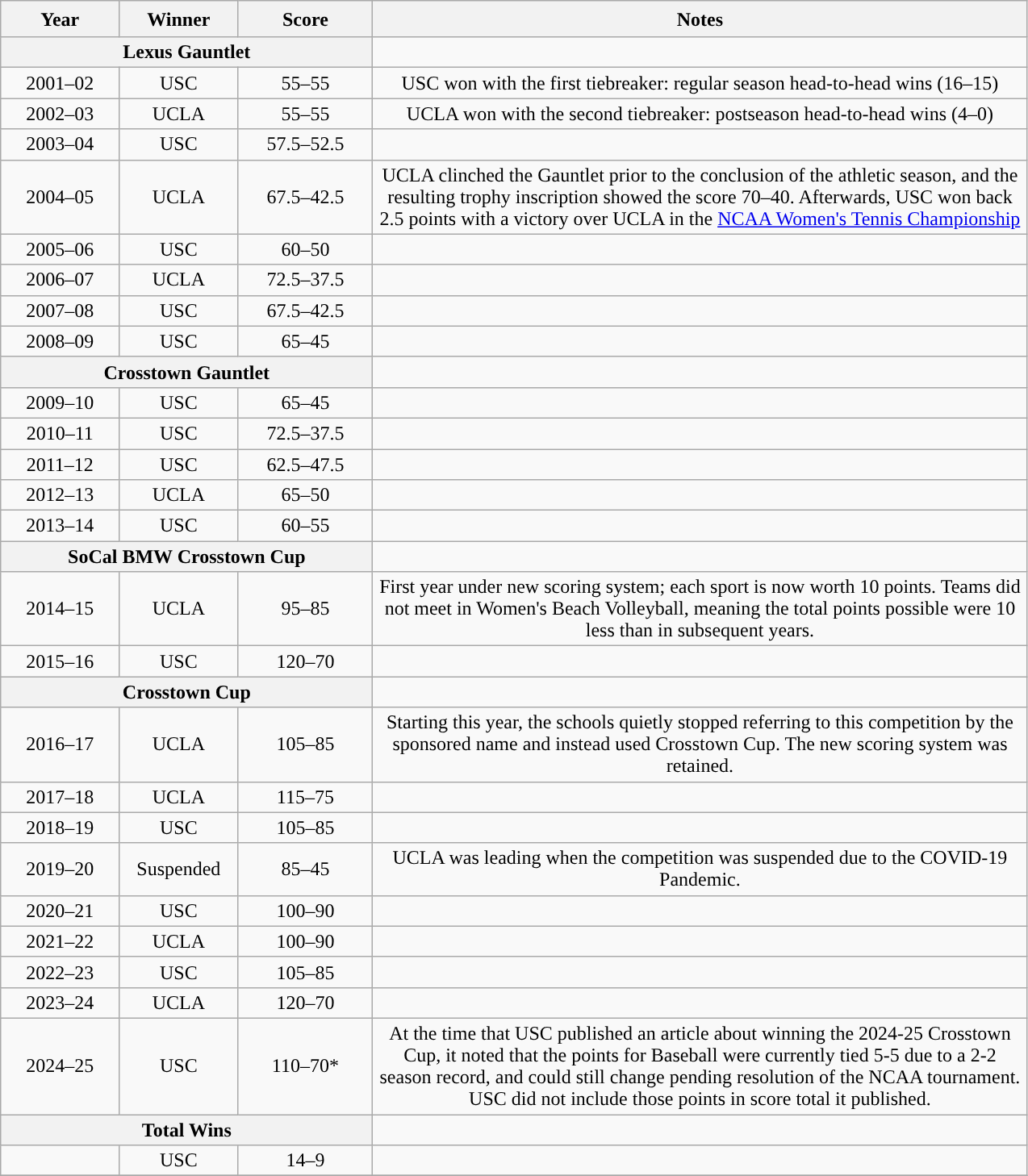<table class="wikitable" style="text-align:center">
<tr>
<th height=17 width=68 style='height:17pt;width:68pt'><strong>Year</strong></th>
<th width=68 style='width:68pt'><strong>Winner</strong></th>
<th width=78 style='width:78pt'><strong>Score</strong></th>
<th width=400 style='width:400pt'><strong>Notes</strong></th>
</tr>
<tr>
<th colspan="3">Lexus Gauntlet</th>
<td></td>
</tr>
<tr>
<td>2001–02</td>
<td>USC</td>
<td>55–55</td>
<td>USC won with the first tiebreaker: regular season head-to-head wins (16–15)</td>
</tr>
<tr>
<td>2002–03</td>
<td>UCLA</td>
<td>55–55</td>
<td>UCLA won with the second tiebreaker: postseason head-to-head wins (4–0)</td>
</tr>
<tr>
<td>2003–04</td>
<td>USC</td>
<td>57.5–52.5</td>
<td></td>
</tr>
<tr>
<td>2004–05</td>
<td>UCLA</td>
<td>67.5–42.5</td>
<td>UCLA clinched the Gauntlet prior to the conclusion of the athletic season, and the resulting trophy inscription showed the score 70–40. Afterwards, USC won back 2.5 points with a victory over UCLA in the <a href='#'>NCAA Women's Tennis Championship</a></td>
</tr>
<tr>
<td>2005–06</td>
<td>USC</td>
<td>60–50</td>
<td></td>
</tr>
<tr>
<td>2006–07</td>
<td>UCLA</td>
<td>72.5–37.5</td>
<td></td>
</tr>
<tr>
<td>2007–08</td>
<td>USC</td>
<td>67.5–42.5</td>
<td></td>
</tr>
<tr>
<td>2008–09</td>
<td>USC</td>
<td>65–45</td>
<td></td>
</tr>
<tr>
<th colspan="3">Crosstown Gauntlet</th>
<td></td>
</tr>
<tr>
<td>2009–10</td>
<td>USC</td>
<td>65–45</td>
<td></td>
</tr>
<tr>
<td>2010–11</td>
<td>USC</td>
<td>72.5–37.5</td>
<td></td>
</tr>
<tr>
<td>2011–12</td>
<td>USC</td>
<td>62.5–47.5</td>
<td></td>
</tr>
<tr>
<td>2012–13</td>
<td>UCLA</td>
<td>65–50</td>
<td></td>
</tr>
<tr>
<td>2013–14</td>
<td>USC</td>
<td>60–55</td>
<td></td>
</tr>
<tr>
<th colspan="3">SoCal BMW Crosstown Cup</th>
<td></td>
</tr>
<tr>
<td>2014–15</td>
<td>UCLA</td>
<td>95–85</td>
<td>First year under new scoring system; each sport is now worth 10 points. Teams did not meet in Women's Beach Volleyball, meaning the total points possible were 10 less than in subsequent years.</td>
</tr>
<tr>
<td>2015–16</td>
<td>USC</td>
<td>120–70</td>
<td></td>
</tr>
<tr>
<th colspan="3">Crosstown Cup</th>
<td></td>
</tr>
<tr>
<td>2016–17</td>
<td>UCLA</td>
<td>105–85</td>
<td>Starting this year, the schools quietly stopped referring to this competition by the sponsored name and instead used Crosstown Cup. The new scoring system was retained.</td>
</tr>
<tr>
<td>2017–18</td>
<td>UCLA</td>
<td>115–75</td>
<td></td>
</tr>
<tr>
<td>2018–19</td>
<td>USC</td>
<td>105–85</td>
<td></td>
</tr>
<tr>
<td>2019–20</td>
<td>Suspended</td>
<td>85–45</td>
<td>UCLA was leading when the competition was suspended due to the COVID-19 Pandemic.</td>
</tr>
<tr>
<td>2020–21</td>
<td>USC</td>
<td>100–90</td>
<td></td>
</tr>
<tr>
<td>2021–22</td>
<td>UCLA</td>
<td>100–90</td>
<td></td>
</tr>
<tr>
<td>2022–23</td>
<td>USC</td>
<td>105–85</td>
<td></td>
</tr>
<tr>
<td>2023–24</td>
<td>UCLA</td>
<td>120–70</td>
<td></td>
</tr>
<tr>
<td>2024–25</td>
<td>USC</td>
<td>110–70*</td>
<td>At the time that USC published an article about winning the 2024-25 Crosstown Cup, it noted that the points for Baseball were currently tied 5-5 due to a 2-2 season record, and could still change pending resolution of the NCAA tournament. USC did not include those points in score total it published.</td>
</tr>
<tr>
<th colspan="3">Total Wins</th>
<td></td>
</tr>
<tr>
<td></td>
<td>USC</td>
<td>14–9</td>
<td></td>
</tr>
<tr>
</tr>
</table>
